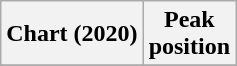<table class="wikitable plainrowheaders" style="text-align:center">
<tr>
<th scope="col">Chart (2020)</th>
<th scope="col">Peak<br>position</th>
</tr>
<tr>
</tr>
</table>
